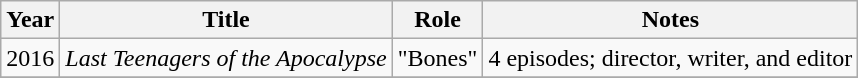<table class="wikitable">
<tr>
<th>Year</th>
<th>Title</th>
<th>Role</th>
<th>Notes</th>
</tr>
<tr>
<td>2016</td>
<td><em>Last Teenagers of the Apocalypse</em></td>
<td>"Bones"</td>
<td>4 episodes; director, writer, and editor</td>
</tr>
<tr>
</tr>
</table>
